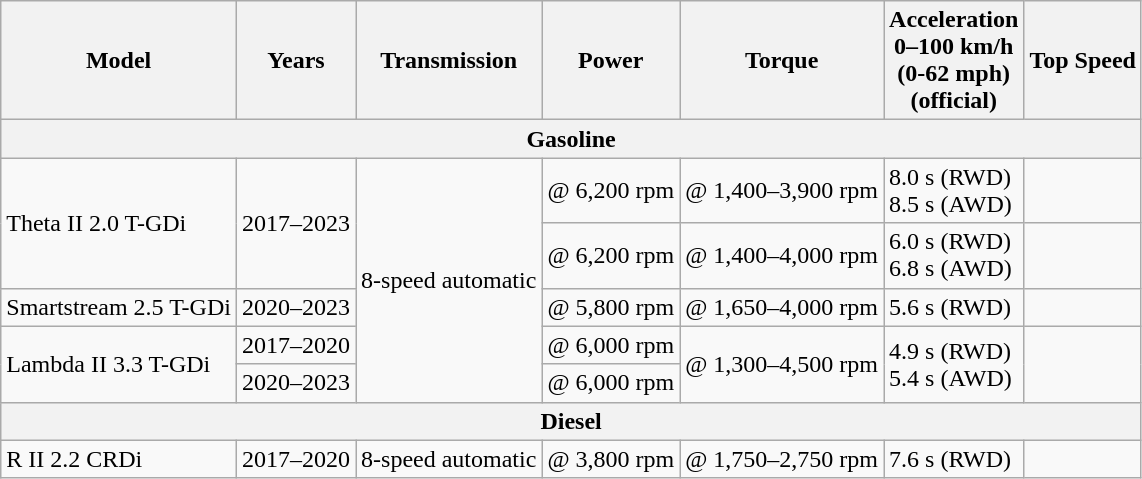<table class="wikitable sortable collapsible">
<tr>
<th>Model</th>
<th>Years</th>
<th>Transmission</th>
<th>Power</th>
<th>Torque</th>
<th>Acceleration<br>0–100 km/h<br>(0-62 mph)<br>(official)</th>
<th>Top Speed</th>
</tr>
<tr>
<th colspan=7>Gasoline</th>
</tr>
<tr>
<td rowspan=2>Theta II 2.0 T-GDi</td>
<td rowspan=2>2017–2023</td>
<td rowspan=5>8-speed automatic</td>
<td> @ 6,200 rpm</td>
<td> @ 1,400–3,900 rpm</td>
<td>8.0 s (RWD)<br>8.5 s (AWD)</td>
<td></td>
</tr>
<tr>
<td> @ 6,200 rpm</td>
<td> @ 1,400–4,000 rpm</td>
<td>6.0 s (RWD)<br>6.8 s (AWD)</td>
<td></td>
</tr>
<tr>
<td>Smartstream 2.5 T-GDi</td>
<td>2020–2023</td>
<td> @ 5,800 rpm</td>
<td> @ 1,650–4,000 rpm</td>
<td>5.6 s (RWD)</td>
<td></td>
</tr>
<tr>
<td rowspan=2>Lambda II 3.3 T-GDi</td>
<td>2017–2020</td>
<td> @ 6,000 rpm</td>
<td rowspan=2> @ 1,300–4,500 rpm</td>
<td rowspan=2>4.9 s (RWD)<br>5.4 s (AWD)</td>
<td rowspan=2><br></td>
</tr>
<tr>
<td>2020–2023</td>
<td> @ 6,000 rpm</td>
</tr>
<tr>
<th colspan=7>Diesel</th>
</tr>
<tr>
<td>R II 2.2 CRDi</td>
<td>2017–2020</td>
<td>8-speed automatic</td>
<td> @ 3,800 rpm</td>
<td> @ 1,750–2,750 rpm</td>
<td>7.6 s (RWD)</td>
<td></td>
</tr>
</table>
